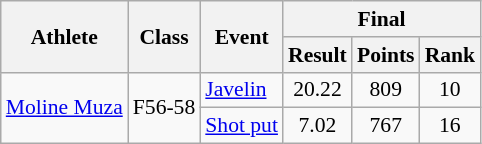<table class=wikitable style="font-size:90%">
<tr>
<th rowspan="2">Athlete</th>
<th rowspan="2">Class</th>
<th rowspan="2">Event</th>
<th colspan="3">Final</th>
</tr>
<tr>
<th>Result</th>
<th>Points</th>
<th>Rank</th>
</tr>
<tr>
<td rowspan="2"><a href='#'>Moline Muza</a></td>
<td rowspan="2" style="text-align:center;">F56-58</td>
<td><a href='#'>Javelin</a></td>
<td style="text-align:center;">20.22</td>
<td style="text-align:center;">809</td>
<td style="text-align:center;">10</td>
</tr>
<tr>
<td><a href='#'>Shot put</a></td>
<td style="text-align:center;">7.02</td>
<td style="text-align:center;">767</td>
<td style="text-align:center;">16</td>
</tr>
</table>
